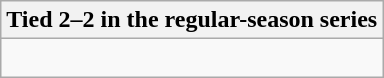<table class="wikitable collapsible collapsed">
<tr>
<th>Tied 2–2 in the regular-season series</th>
</tr>
<tr>
<td><br>


</td>
</tr>
</table>
